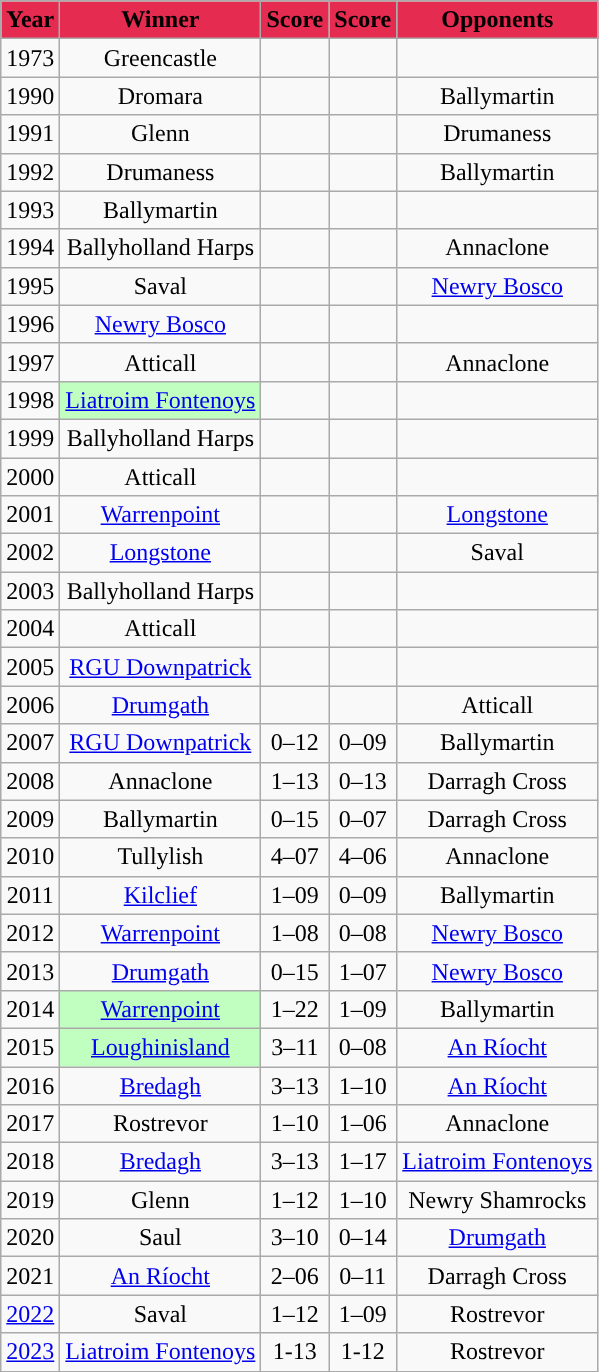<table class="wikitable" style="text-align:center;">
<tr>
<th style="background:#E52B50;color:black;">Year</th>
<th style="background:#E52B50;color:black;">Winner</th>
<th style="background:#E52B50;color:black;">Score</th>
<th style="background:#E52B50;color:black;">Score</th>
<th style="background:#E52B50;color:black;">Opponents</th>
</tr>
<tr>
<td>1973</td>
<td>Greencastle</td>
<td></td>
<td></td>
<td></td>
</tr>
<tr>
<td>1990</td>
<td> Dromara</td>
<td></td>
<td></td>
<td> Ballymartin</td>
</tr>
<tr>
<td>1991</td>
<td> Glenn</td>
<td></td>
<td></td>
<td> Drumaness</td>
</tr>
<tr>
<td>1992</td>
<td> Drumaness</td>
<td></td>
<td></td>
<td> Ballymartin</td>
</tr>
<tr>
<td>1993</td>
<td> Ballymartin</td>
<td></td>
<td></td>
<td></td>
</tr>
<tr>
<td>1994</td>
<td> Ballyholland Harps</td>
<td></td>
<td></td>
<td> Annaclone</td>
</tr>
<tr>
<td>1995</td>
<td> Saval</td>
<td></td>
<td></td>
<td><a href='#'>Newry Bosco</a></td>
</tr>
<tr>
<td>1996</td>
<td> <a href='#'>Newry Bosco</a></td>
<td></td>
<td></td>
<td></td>
</tr>
<tr>
<td>1997</td>
<td> Atticall</td>
<td></td>
<td></td>
<td> Annaclone</td>
</tr>
<tr>
<td>1998</td>
<td style="background-color:#C0FFC0"> <a href='#'>Liatroim Fontenoys</a></td>
<td></td>
<td></td>
<td></td>
</tr>
<tr>
<td>1999</td>
<td> Ballyholland Harps</td>
<td></td>
<td></td>
<td></td>
</tr>
<tr>
<td>2000</td>
<td> Atticall</td>
<td></td>
<td></td>
<td></td>
</tr>
<tr>
<td>2001</td>
<td> <a href='#'>Warrenpoint</a></td>
<td></td>
<td></td>
<td> <a href='#'>Longstone</a></td>
</tr>
<tr>
<td>2002</td>
<td> <a href='#'>Longstone</a></td>
<td></td>
<td></td>
<td> Saval</td>
</tr>
<tr>
<td>2003</td>
<td> Ballyholland Harps</td>
<td></td>
<td></td>
<td></td>
</tr>
<tr>
<td>2004</td>
<td> Atticall</td>
<td></td>
<td></td>
<td></td>
</tr>
<tr>
<td>2005</td>
<td> <a href='#'>RGU Downpatrick</a></td>
<td></td>
<td></td>
<td></td>
</tr>
<tr>
<td>2006</td>
<td> <a href='#'>Drumgath</a></td>
<td></td>
<td></td>
<td> Atticall</td>
</tr>
<tr>
<td>2007</td>
<td> <a href='#'>RGU Downpatrick</a></td>
<td>0–12</td>
<td>0–09</td>
<td> Ballymartin</td>
</tr>
<tr>
<td>2008</td>
<td> Annaclone</td>
<td>1–13</td>
<td>0–13</td>
<td> Darragh Cross</td>
</tr>
<tr>
<td>2009</td>
<td> Ballymartin</td>
<td>0–15</td>
<td>0–07</td>
<td> Darragh Cross</td>
</tr>
<tr>
<td>2010</td>
<td> Tullylish</td>
<td>4–07</td>
<td>4–06</td>
<td> Annaclone</td>
</tr>
<tr>
<td>2011</td>
<td> <a href='#'>Kilclief</a></td>
<td>1–09</td>
<td>0–09</td>
<td> Ballymartin</td>
</tr>
<tr>
<td>2012</td>
<td> <a href='#'>Warrenpoint</a></td>
<td>1–08</td>
<td>0–08</td>
<td> <a href='#'>Newry Bosco</a></td>
</tr>
<tr>
<td>2013</td>
<td> <a href='#'>Drumgath</a></td>
<td>0–15</td>
<td>1–07</td>
<td> <a href='#'>Newry Bosco</a></td>
</tr>
<tr>
<td>2014</td>
<td style="background-color:#C0FFC0"> <a href='#'>Warrenpoint</a></td>
<td>1–22</td>
<td>1–09</td>
<td> Ballymartin</td>
</tr>
<tr>
<td>2015</td>
<td style="background-color:#C0FFC0"> <a href='#'>Loughinisland</a></td>
<td>3–11</td>
<td>0–08</td>
<td> <a href='#'>An Ríocht</a></td>
</tr>
<tr>
<td>2016</td>
<td> <a href='#'>Bredagh</a></td>
<td>3–13</td>
<td>1–10</td>
<td> <a href='#'>An Ríocht</a></td>
</tr>
<tr>
<td>2017</td>
<td> Rostrevor</td>
<td>1–10</td>
<td>1–06</td>
<td> Annaclone</td>
</tr>
<tr>
<td>2018</td>
<td> <a href='#'>Bredagh</a></td>
<td>3–13</td>
<td>1–17</td>
<td> <a href='#'>Liatroim Fontenoys</a></td>
</tr>
<tr>
<td>2019</td>
<td> Glenn</td>
<td>1–12</td>
<td>1–10</td>
<td> Newry Shamrocks</td>
</tr>
<tr>
<td>2020</td>
<td> Saul</td>
<td>3–10</td>
<td>0–14</td>
<td> <a href='#'>Drumgath</a></td>
</tr>
<tr>
<td>2021</td>
<td> <a href='#'>An Ríocht</a></td>
<td>2–06</td>
<td>0–11</td>
<td> Darragh Cross</td>
</tr>
<tr>
<td><a href='#'>2022</a></td>
<td> Saval</td>
<td>1–12</td>
<td>1–09</td>
<td> Rostrevor</td>
</tr>
<tr>
<td><a href='#'> 2023</a></td>
<td> <a href='#'>Liatroim Fontenoys</a></td>
<td>1-13</td>
<td>1-12</td>
<td> Rostrevor</td>
</tr>
</table>
